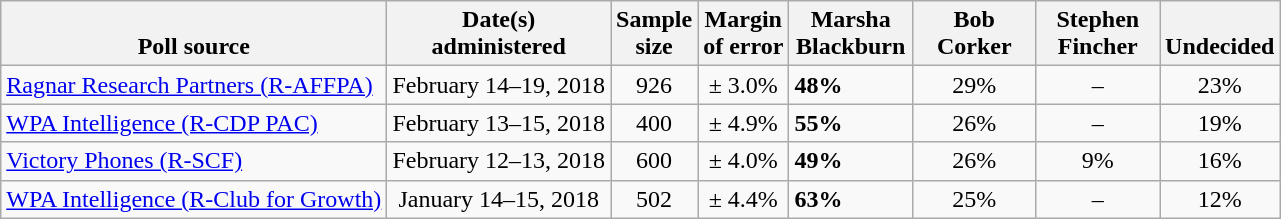<table class="wikitable">
<tr valign=bottom>
<th>Poll source</th>
<th>Date(s)<br>administered</th>
<th>Sample<br>size</th>
<th>Margin<br>of error</th>
<th style="width:75px;">Marsha<br>Blackburn</th>
<th style="width:75px;">Bob<br>Corker</th>
<th style="width:75px;">Stephen<br>Fincher</th>
<th>Undecided</th>
</tr>
<tr>
<td><a href='#'>Ragnar Research Partners (R-AFFPA)</a></td>
<td align=center>February 14–19, 2018</td>
<td align=center>926</td>
<td align=center>± 3.0%</td>
<td><strong>48%</strong></td>
<td align=center>29%</td>
<td align=center>–</td>
<td align=center>23%</td>
</tr>
<tr>
<td><a href='#'>WPA Intelligence (R-CDP PAC)</a></td>
<td align=center>February 13–15, 2018</td>
<td align=center>400</td>
<td align=center>± 4.9%</td>
<td><strong>55%</strong></td>
<td align=center>26%</td>
<td align=center>–</td>
<td align=center>19%</td>
</tr>
<tr>
<td><a href='#'>Victory Phones (R-SCF)</a></td>
<td align=center>February 12–13, 2018</td>
<td align=center>600</td>
<td align=center>± 4.0%</td>
<td><strong>49%</strong></td>
<td align=center>26%</td>
<td align=center>9%</td>
<td align=center>16%</td>
</tr>
<tr>
<td><a href='#'>WPA Intelligence (R-Club for Growth)</a></td>
<td align=center>January 14–15, 2018</td>
<td align=center>502</td>
<td align=center>± 4.4%</td>
<td><strong>63%</strong></td>
<td align=center>25%</td>
<td align=center>–</td>
<td align=center>12%</td>
</tr>
</table>
